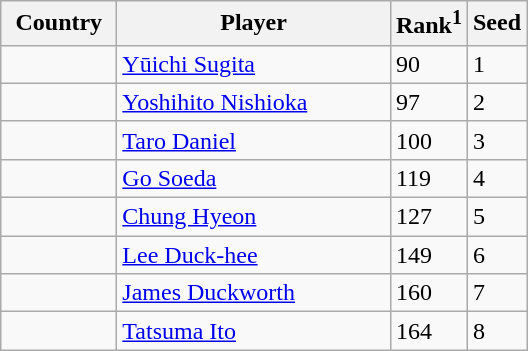<table class="sortable wikitable">
<tr>
<th width="70">Country</th>
<th width="175">Player</th>
<th>Rank<sup>1</sup></th>
<th>Seed</th>
</tr>
<tr>
<td></td>
<td><a href='#'>Yūichi Sugita</a></td>
<td>90</td>
<td>1</td>
</tr>
<tr>
<td></td>
<td><a href='#'>Yoshihito Nishioka</a></td>
<td>97</td>
<td>2</td>
</tr>
<tr>
<td></td>
<td><a href='#'>Taro Daniel</a></td>
<td>100</td>
<td>3</td>
</tr>
<tr>
<td></td>
<td><a href='#'>Go Soeda</a></td>
<td>119</td>
<td>4</td>
</tr>
<tr>
<td></td>
<td><a href='#'>Chung Hyeon</a></td>
<td>127</td>
<td>5</td>
</tr>
<tr>
<td></td>
<td><a href='#'>Lee Duck-hee</a></td>
<td>149</td>
<td>6</td>
</tr>
<tr>
<td></td>
<td><a href='#'>James Duckworth</a></td>
<td>160</td>
<td>7</td>
</tr>
<tr>
<td></td>
<td><a href='#'>Tatsuma Ito</a></td>
<td>164</td>
<td>8</td>
</tr>
</table>
